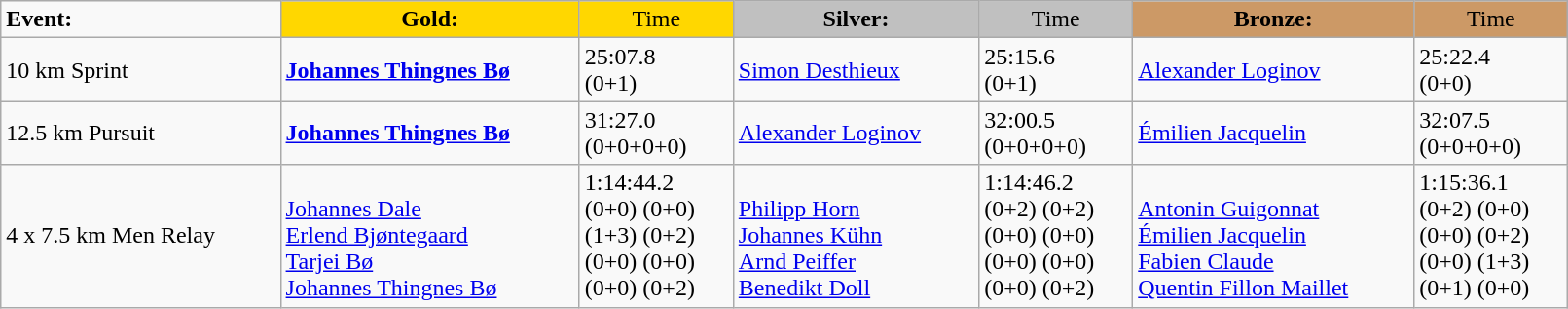<table class="wikitable" width=85%>
<tr>
<td><strong>Event:</strong></td>
<td style="text-align:center;background-color:gold;"><strong>Gold:</strong></td>
<td style="text-align:center;background-color:gold;">Time</td>
<td style="text-align:center;background-color:silver;"><strong>Silver:</strong></td>
<td style="text-align:center;background-color:silver;">Time</td>
<td style="text-align:center;background-color:#CC9966;"><strong>Bronze:</strong></td>
<td style="text-align:center;background-color:#CC9966;">Time</td>
</tr>
<tr>
<td>10 km Sprint</td>
<td><strong><a href='#'>Johannes Thingnes Bø</a></strong><br></td>
<td>25:07.8<br>(0+1)</td>
<td><a href='#'>Simon Desthieux</a><br></td>
<td>25:15.6<br>(0+1)</td>
<td><a href='#'>Alexander Loginov</a><br></td>
<td>25:22.4<br>(0+0)</td>
</tr>
<tr>
<td>12.5 km Pursuit</td>
<td><strong><a href='#'>Johannes Thingnes Bø</a></strong><br></td>
<td>31:27.0<br>(0+0+0+0)</td>
<td><a href='#'>Alexander Loginov</a><br></td>
<td>32:00.5<br>(0+0+0+0)</td>
<td><a href='#'>Émilien Jacquelin</a><br></td>
<td>32:07.5<br>(0+0+0+0)</td>
</tr>
<tr>
<td>4 x 7.5 km Men Relay</td>
<td><strong></strong><br><a href='#'>Johannes Dale</a><br><a href='#'>Erlend Bjøntegaard</a><br><a href='#'>Tarjei Bø</a><br><a href='#'>Johannes Thingnes Bø</a></td>
<td>1:14:44.2<br>(0+0) (0+0)<br>(1+3) (0+2)<br>(0+0) (0+0)<br>(0+0) (0+2)</td>
<td><br><a href='#'>Philipp Horn</a><br><a href='#'>Johannes Kühn</a><br><a href='#'>Arnd Peiffer</a><br><a href='#'>Benedikt Doll</a></td>
<td>1:14:46.2<br>(0+2) (0+2)<br>(0+0) (0+0)<br>(0+0) (0+0)<br>(0+0) (0+2)</td>
<td><br><a href='#'>Antonin Guigonnat</a><br><a href='#'>Émilien Jacquelin</a><br><a href='#'>Fabien Claude</a><br><a href='#'>Quentin Fillon Maillet</a></td>
<td>1:15:36.1<br>(0+2) (0+0)<br>(0+0) (0+2)<br>(0+0) (1+3)<br>(0+1) (0+0)</td>
</tr>
</table>
